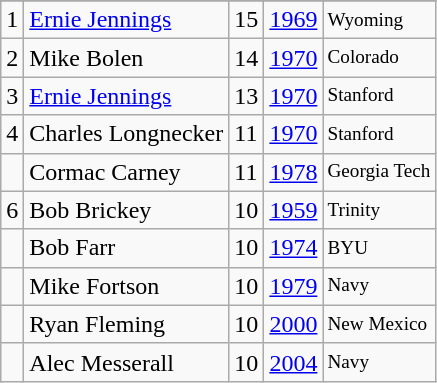<table class="wikitable">
<tr>
</tr>
<tr>
<td>1</td>
<td><a href='#'>Ernie Jennings</a></td>
<td>15</td>
<td><a href='#'>1969</a></td>
<td style="font-size:80%;">Wyoming</td>
</tr>
<tr>
<td>2</td>
<td>Mike Bolen</td>
<td>14</td>
<td><a href='#'>1970</a></td>
<td style="font-size:80%;">Colorado</td>
</tr>
<tr>
<td>3</td>
<td><a href='#'>Ernie Jennings</a></td>
<td>13</td>
<td><a href='#'>1970</a></td>
<td style="font-size:80%;">Stanford</td>
</tr>
<tr>
<td>4</td>
<td>Charles Longnecker</td>
<td>11</td>
<td><a href='#'>1970</a></td>
<td style="font-size:80%;">Stanford</td>
</tr>
<tr>
<td></td>
<td>Cormac Carney</td>
<td>11</td>
<td><a href='#'>1978</a></td>
<td style="font-size:80%;">Georgia Tech</td>
</tr>
<tr>
<td>6</td>
<td>Bob Brickey</td>
<td>10</td>
<td><a href='#'>1959</a></td>
<td style="font-size:80%;">Trinity</td>
</tr>
<tr>
<td></td>
<td>Bob Farr</td>
<td>10</td>
<td><a href='#'>1974</a></td>
<td style="font-size:80%;">BYU</td>
</tr>
<tr>
<td></td>
<td>Mike Fortson</td>
<td>10</td>
<td><a href='#'>1979</a></td>
<td style="font-size:80%;">Navy</td>
</tr>
<tr>
<td></td>
<td>Ryan Fleming</td>
<td>10</td>
<td><a href='#'>2000</a></td>
<td style="font-size:80%;">New Mexico</td>
</tr>
<tr>
<td></td>
<td>Alec Messerall</td>
<td>10</td>
<td><a href='#'>2004</a></td>
<td style="font-size:80%;">Navy</td>
</tr>
</table>
